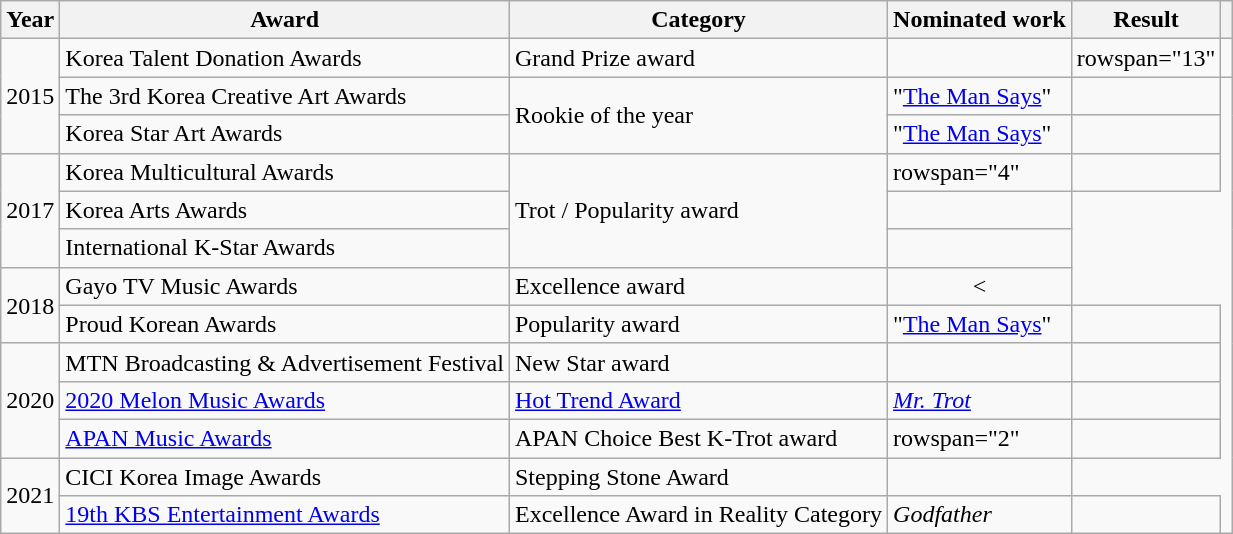<table class="wikitable sortable plainrowheaders">
<tr>
<th>Year</th>
<th>Award</th>
<th>Category</th>
<th>Nominated work</th>
<th>Result</th>
<th></th>
</tr>
<tr>
<td rowspan="3">2015</td>
<td>Korea Talent Donation Awards</td>
<td>Grand Prize award</td>
<td></td>
<td>rowspan="13" </td>
<td style="text-align:center;"></td>
</tr>
<tr>
<td>The 3rd Korea Creative Art Awards</td>
<td rowspan="2">Rookie of the year</td>
<td>"<a href='#'>The Man Says</a>"</td>
<td style="text-align:center;"></td>
</tr>
<tr>
<td>Korea Star Art Awards</td>
<td>"<a href='#'>The Man Says</a>"</td>
<td style="text-align:center;"></td>
</tr>
<tr>
<td rowspan="3">2017</td>
<td>Korea Multicultural Awards</td>
<td rowspan="3">Trot / Popularity award</td>
<td>rowspan="4" </td>
<td style="text-align:center;"></td>
</tr>
<tr>
<td>Korea Arts Awards</td>
<td style="text-align:center;"></td>
</tr>
<tr>
<td>International K-Star Awards</td>
<td style="text-align:center;"></td>
</tr>
<tr>
<td rowspan="2">2018</td>
<td>Gayo TV Music Awards</td>
<td>Excellence award</td>
<td style="text-align:center;"><</td>
</tr>
<tr>
<td>Proud Korean Awards</td>
<td>Popularity award</td>
<td>"<a href='#'>The Man Says</a>"</td>
<td style="text-align:center;"></td>
</tr>
<tr>
<td rowspan="3">2020</td>
<td>MTN Broadcasting & Advertisement Festival</td>
<td>New Star award</td>
<td></td>
<td style="text-align:center;"></td>
</tr>
<tr>
<td><a href='#'>2020 Melon Music Awards</a></td>
<td><a href='#'>Hot Trend Award</a><br></td>
<td><em><a href='#'>Mr. Trot</a></em></td>
<td style="text-align:center;"></td>
</tr>
<tr>
<td><a href='#'>APAN Music Awards</a></td>
<td>APAN Choice Best K-Trot award</td>
<td>rowspan="2" </td>
<td style="text-align:center;"></td>
</tr>
<tr>
<td rowspan="2">2021</td>
<td>CICI Korea Image Awards</td>
<td>Stepping Stone Award<br></td>
<td style="text-align:center;"></td>
</tr>
<tr>
<td><a href='#'>19th KBS Entertainment Awards</a></td>
<td>Excellence Award in Reality Category</td>
<td><em>Godfather</em></td>
<td style="text-align:center;"></td>
</tr>
</table>
